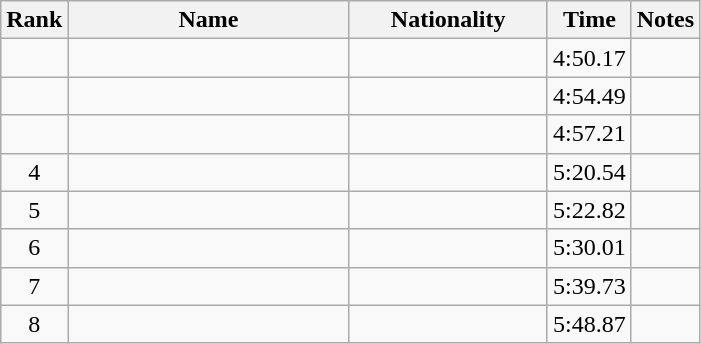<table class="wikitable sortable" style="text-align:center">
<tr>
<th>Rank</th>
<th style="width:180px">Name</th>
<th style="width:125px">Nationality</th>
<th>Time</th>
<th>Notes</th>
</tr>
<tr>
<td></td>
<td style="text-align:left;"></td>
<td style="text-align:left;"></td>
<td>4:50.17</td>
<td></td>
</tr>
<tr>
<td></td>
<td style="text-align:left;"></td>
<td style="text-align:left;"></td>
<td>4:54.49</td>
<td></td>
</tr>
<tr>
<td></td>
<td style="text-align:left;"></td>
<td style="text-align:left;"></td>
<td>4:57.21</td>
<td></td>
</tr>
<tr>
<td>4</td>
<td style="text-align:left;"></td>
<td style="text-align:left;"></td>
<td>5:20.54</td>
<td></td>
</tr>
<tr>
<td>5</td>
<td style="text-align:left;"></td>
<td style="text-align:left;"></td>
<td>5:22.82</td>
<td></td>
</tr>
<tr>
<td>6</td>
<td style="text-align:left;"></td>
<td style="text-align:left;"></td>
<td>5:30.01</td>
<td></td>
</tr>
<tr>
<td>7</td>
<td style="text-align:left;"></td>
<td style="text-align:left;"></td>
<td>5:39.73</td>
<td></td>
</tr>
<tr>
<td>8</td>
<td style="text-align:left;"></td>
<td style="text-align:left;"></td>
<td>5:48.87</td>
<td></td>
</tr>
</table>
